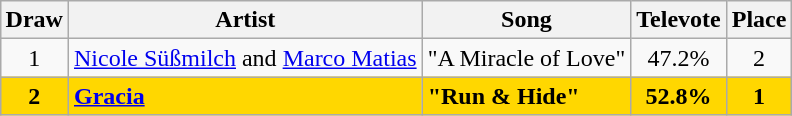<table class="sortable wikitable" style="margin: 1em auto 1em auto; text-align:center;">
<tr>
<th>Draw</th>
<th>Artist</th>
<th>Song</th>
<th>Televote</th>
<th>Place</th>
</tr>
<tr>
<td>1</td>
<td align="left"><a href='#'>Nicole Süßmilch</a> and <a href='#'>Marco Matias</a></td>
<td align="left">"A Miracle of Love"</td>
<td>47.2%</td>
<td>2</td>
</tr>
<tr style="font-weight:bold; background:gold;">
<td>2</td>
<td align="left"><a href='#'>Gracia</a></td>
<td align="left">"Run & Hide"</td>
<td>52.8%</td>
<td>1</td>
</tr>
</table>
